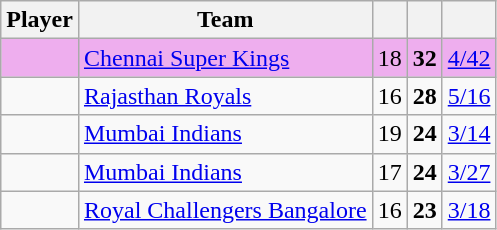<table class="wikitable" style="text-align: center;">
<tr>
<th>Player</th>
<th>Team</th>
<th></th>
<th></th>
<th></th>
</tr>
<tr style="background-color:#eeaeee">
<td></td>
<td style="text-align:left"><a href='#'>Chennai Super Kings</a></td>
<td style="text-align:left">18</td>
<td><strong>32</strong></td>
<td><a href='#'>4/42</a></td>
</tr>
<tr>
<td></td>
<td style="text-align:left"><a href='#'>Rajasthan Royals</a></td>
<td style="text-align:left">16</td>
<td><strong>28</strong></td>
<td><a href='#'>5/16</a></td>
</tr>
<tr>
<td></td>
<td style="text-align:left"><a href='#'>Mumbai Indians</a></td>
<td style="text-align:left">19</td>
<td><strong>24</strong></td>
<td><a href='#'>3/14</a></td>
</tr>
<tr>
<td></td>
<td style="text-align:left"><a href='#'>Mumbai Indians</a></td>
<td style="text-align:left">17</td>
<td><strong>24</strong></td>
<td><a href='#'>3/27</a></td>
</tr>
<tr>
<td></td>
<td style="text-align:left"><a href='#'>Royal Challengers Bangalore</a></td>
<td style="text-align:left">16</td>
<td><strong>23</strong></td>
<td><a href='#'>3/18</a></td>
</tr>
</table>
